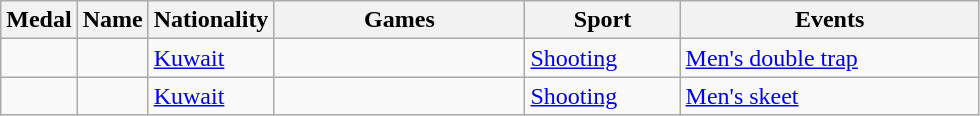<table class="wikitable sortable">
<tr>
<th scope="col">Medal</th>
<th scope="col">Name</th>
<th scope="col">Nationality</th>
<th scope="col" style="width:10em">Games</th>
<th scope="col" style="width:6em">Sport</th>
<th scope="col" style="width:12em">Events</th>
</tr>
<tr>
<td></td>
<td></td>
<td><a href='#'>Kuwait</a></td>
<td></td>
<td><a href='#'>Shooting</a></td>
<td><a href='#'>Men's double trap</a></td>
</tr>
<tr>
<td></td>
<td></td>
<td><a href='#'>Kuwait</a></td>
<td></td>
<td><a href='#'>Shooting</a></td>
<td><a href='#'>Men's skeet</a></td>
</tr>
</table>
